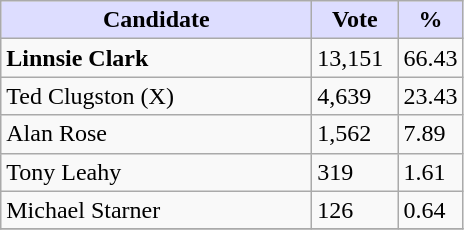<table class="wikitable">
<tr>
<th style="background:#ddf; width:200px;">Candidate</th>
<th style="background:#ddf; width:50px;">Vote</th>
<th style="background:#ddf; width:30px;">%</th>
</tr>
<tr>
<td><strong>Linnsie Clark</strong></td>
<td>13,151</td>
<td>66.43</td>
</tr>
<tr>
<td>Ted Clugston (X)</td>
<td>4,639</td>
<td>23.43</td>
</tr>
<tr>
<td>Alan Rose</td>
<td>1,562</td>
<td>7.89</td>
</tr>
<tr>
<td>Tony Leahy</td>
<td>319</td>
<td>1.61</td>
</tr>
<tr>
<td>Michael Starner</td>
<td>126</td>
<td>0.64</td>
</tr>
<tr>
</tr>
</table>
